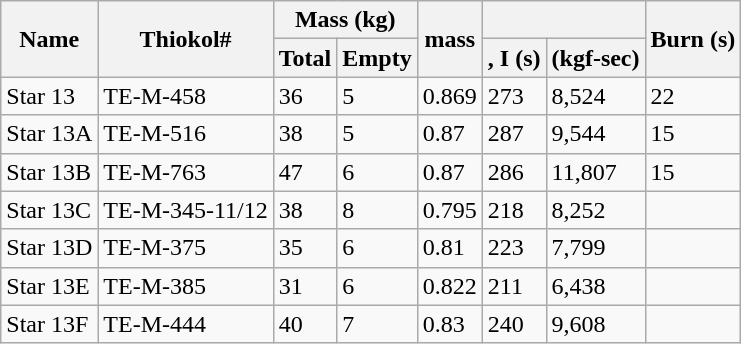<table class="sortable wikitable">
<tr>
<th rowspan="2">Name</th>
<th rowspan="2">Thiokol#</th>
<th colspan="2">Mass (kg)</th>
<th rowspan="2"> mass </th>
<th colspan="2"></th>
<th rowspan="2">Burn (s)</th>
</tr>
<tr>
<th>Total</th>
<th>Empty</th>
<th>, I (s)</th>
<th> (kgf-sec)</th>
</tr>
<tr>
<td>Star 13</td>
<td>TE-M-458</td>
<td>36</td>
<td>5</td>
<td>0.869</td>
<td>273</td>
<td>8,524</td>
<td>22</td>
</tr>
<tr>
<td>Star 13A</td>
<td>TE-M-516</td>
<td>38</td>
<td>5</td>
<td>0.87</td>
<td>287</td>
<td>9,544</td>
<td>15</td>
</tr>
<tr>
<td>Star 13B</td>
<td>TE-M-763</td>
<td>47</td>
<td>6</td>
<td>0.87</td>
<td>286</td>
<td>11,807</td>
<td>15</td>
</tr>
<tr>
<td>Star 13C</td>
<td>TE-M-345-11/12</td>
<td>38</td>
<td>8</td>
<td>0.795</td>
<td>218</td>
<td>8,252</td>
<td></td>
</tr>
<tr>
<td>Star 13D</td>
<td>TE-M-375</td>
<td>35</td>
<td>6</td>
<td>0.81</td>
<td>223</td>
<td>7,799</td>
<td></td>
</tr>
<tr>
<td>Star 13E</td>
<td>TE-M-385</td>
<td>31</td>
<td>6</td>
<td>0.822</td>
<td>211</td>
<td>6,438</td>
<td></td>
</tr>
<tr>
<td>Star 13F</td>
<td>TE-M-444</td>
<td>40</td>
<td>7</td>
<td>0.83</td>
<td>240</td>
<td>9,608</td>
<td></td>
</tr>
</table>
